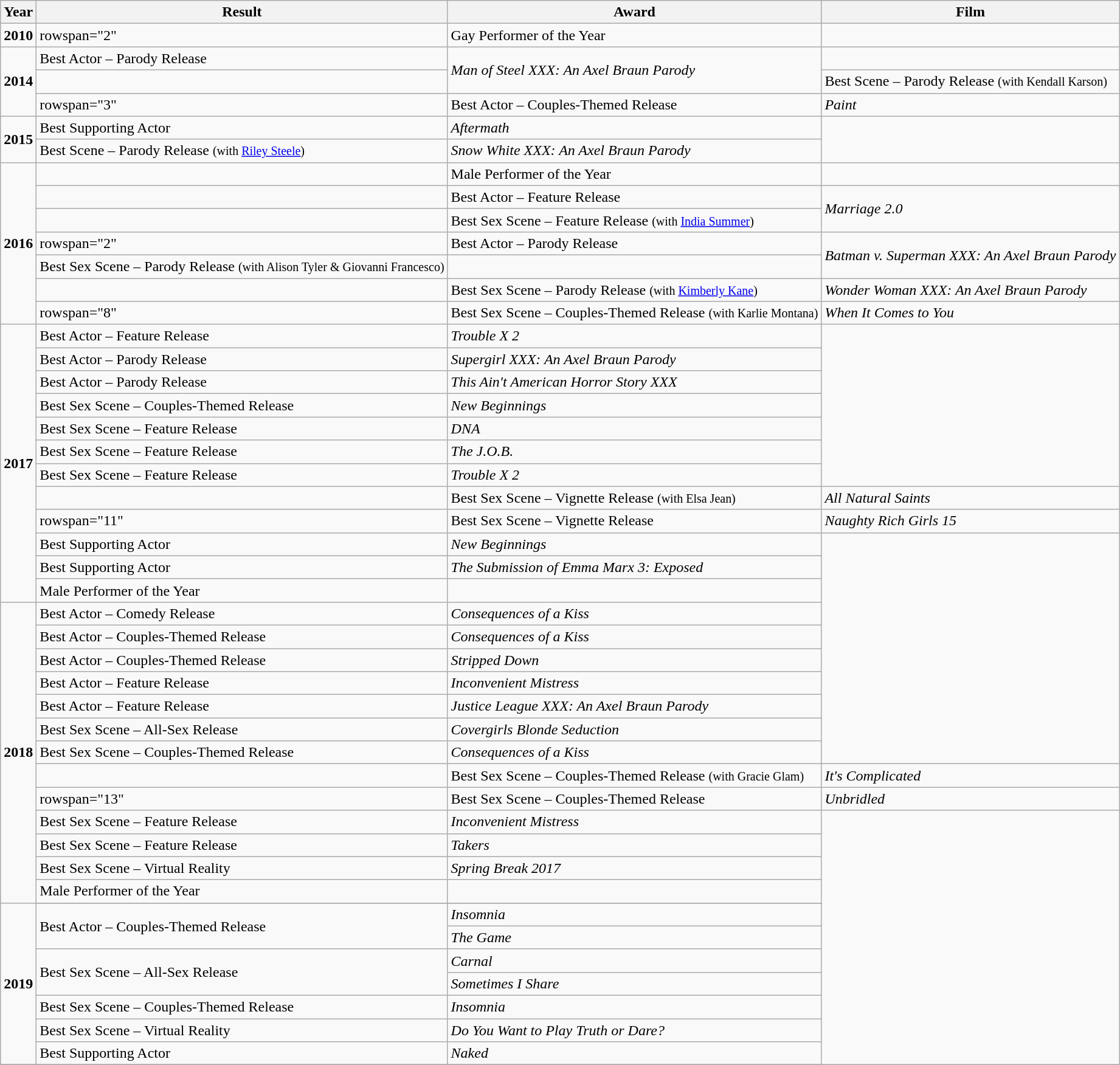<table class="wikitable">
<tr>
<th>Year</th>
<th>Result</th>
<th>Award</th>
<th>Film</th>
</tr>
<tr>
<td><strong>2010</strong></td>
<td>rowspan="2" </td>
<td>Gay Performer of the Year</td>
<td></td>
</tr>
<tr>
<td rowspan="3"><strong>2014</strong></td>
<td>Best Actor – Parody Release</td>
<td rowspan="2"><em>Man of Steel XXX: An Axel Braun Parody</em></td>
</tr>
<tr>
<td></td>
<td>Best Scene – Parody Release <small>(with Kendall Karson)</small></td>
</tr>
<tr>
<td>rowspan="3" </td>
<td>Best Actor – Couples-Themed Release</td>
<td><em>Paint</em></td>
</tr>
<tr>
<td rowspan="2"><strong>2015</strong></td>
<td>Best Supporting Actor</td>
<td><em>Aftermath</em></td>
</tr>
<tr>
<td>Best Scene – Parody Release <small>(with <a href='#'>Riley Steele</a>)</small></td>
<td><em>Snow White XXX: An Axel Braun Parody</em></td>
</tr>
<tr>
<td rowspan="7"><strong>2016</strong></td>
<td></td>
<td>Male Performer of the Year</td>
<td></td>
</tr>
<tr>
<td></td>
<td>Best Actor – Feature Release</td>
<td rowspan="2"><em>Marriage 2.0</em></td>
</tr>
<tr>
<td></td>
<td>Best Sex Scene – Feature Release <small>(with <a href='#'>India Summer</a>)</small></td>
</tr>
<tr>
<td>rowspan="2" </td>
<td>Best Actor – Parody Release</td>
<td rowspan="2"><em>Batman v. Superman XXX: An Axel Braun Parody</em></td>
</tr>
<tr>
<td>Best Sex Scene – Parody Release <small>(with Alison Tyler & Giovanni Francesco)</small></td>
</tr>
<tr>
<td></td>
<td>Best Sex Scene – Parody Release <small>(with <a href='#'>Kimberly Kane</a>)</small></td>
<td><em>Wonder Woman XXX: An Axel Braun Parody</em></td>
</tr>
<tr>
<td>rowspan="8" </td>
<td>Best Sex Scene – Couples-Themed Release <small>(with Karlie Montana)</small></td>
<td><em>When It Comes to You</em></td>
</tr>
<tr>
<td rowspan="12"><strong>2017</strong></td>
<td>Best Actor – Feature Release</td>
<td><em>Trouble X 2</em></td>
</tr>
<tr>
<td>Best Actor – Parody Release</td>
<td><em>Supergirl XXX: An Axel Braun Parody</em></td>
</tr>
<tr>
<td>Best Actor – Parody Release</td>
<td><em>This Ain't American Horror Story XXX</em></td>
</tr>
<tr>
<td>Best Sex Scene – Couples-Themed Release</td>
<td><em>New Beginnings</em></td>
</tr>
<tr>
<td>Best Sex Scene – Feature Release</td>
<td><em>DNA</em></td>
</tr>
<tr>
<td>Best Sex Scene – Feature Release</td>
<td><em>The J.O.B.</em></td>
</tr>
<tr>
<td>Best Sex Scene – Feature Release</td>
<td><em>Trouble X 2</em></td>
</tr>
<tr>
<td></td>
<td>Best Sex Scene – Vignette Release <small>(with Elsa Jean)</small></td>
<td><em>All Natural Saints</em></td>
</tr>
<tr>
<td>rowspan="11" </td>
<td>Best Sex Scene – Vignette Release</td>
<td><em>Naughty Rich Girls 15</em></td>
</tr>
<tr>
<td>Best Supporting Actor</td>
<td><em>New Beginnings</em></td>
</tr>
<tr>
<td>Best Supporting Actor</td>
<td><em>The Submission of Emma Marx 3: Exposed</em></td>
</tr>
<tr>
<td>Male Performer of the Year</td>
<td></td>
</tr>
<tr>
<td rowspan="13"><strong>2018</strong></td>
<td>Best Actor – Comedy Release</td>
<td><em>Consequences of a Kiss</em></td>
</tr>
<tr>
<td>Best Actor – Couples-Themed Release</td>
<td><em>Consequences of a Kiss</em></td>
</tr>
<tr>
<td>Best Actor – Couples-Themed Release</td>
<td><em>Stripped Down</em></td>
</tr>
<tr>
<td>Best Actor – Feature Release</td>
<td><em>Inconvenient Mistress</em></td>
</tr>
<tr>
<td>Best Actor – Feature Release</td>
<td><em>Justice League XXX: An Axel Braun Parody</em></td>
</tr>
<tr>
<td>Best Sex Scene – All-Sex Release</td>
<td><em>Covergirls Blonde Seduction</em></td>
</tr>
<tr>
<td>Best Sex Scene – Couples-Themed Release</td>
<td><em>Consequences of a Kiss</em></td>
</tr>
<tr>
<td></td>
<td>Best Sex Scene – Couples-Themed Release <small>(with Gracie Glam)</small></td>
<td><em>It's Complicated</em></td>
</tr>
<tr>
<td>rowspan="13" </td>
<td>Best Sex Scene – Couples-Themed Release</td>
<td><em>Unbridled</em></td>
</tr>
<tr>
<td>Best Sex Scene – Feature Release</td>
<td><em>Inconvenient Mistress</em></td>
</tr>
<tr>
<td>Best Sex Scene – Feature Release</td>
<td><em>Takers</em></td>
</tr>
<tr>
<td>Best Sex Scene – Virtual Reality</td>
<td><em>Spring Break 2017</em></td>
</tr>
<tr>
<td>Male Performer of the Year</td>
<td></td>
</tr>
<tr>
<td rowspan="8"><strong>2019</strong></td>
</tr>
<tr>
<td rowspan="2">Best Actor – Couples-Themed Release</td>
<td><em>Insomnia</em></td>
</tr>
<tr>
<td><em>The Game</em></td>
</tr>
<tr>
<td rowspan="2">Best Sex Scene – All-Sex Release</td>
<td><em>Carnal</em></td>
</tr>
<tr>
<td><em>Sometimes I Share</em></td>
</tr>
<tr>
<td>Best Sex Scene – Couples-Themed Release</td>
<td><em>Insomnia</em></td>
</tr>
<tr>
<td>Best Sex Scene – Virtual Reality</td>
<td><em>Do You Want to Play Truth or Dare?</em></td>
</tr>
<tr>
<td>Best Supporting Actor</td>
<td><em>Naked</em></td>
</tr>
<tr>
</tr>
</table>
